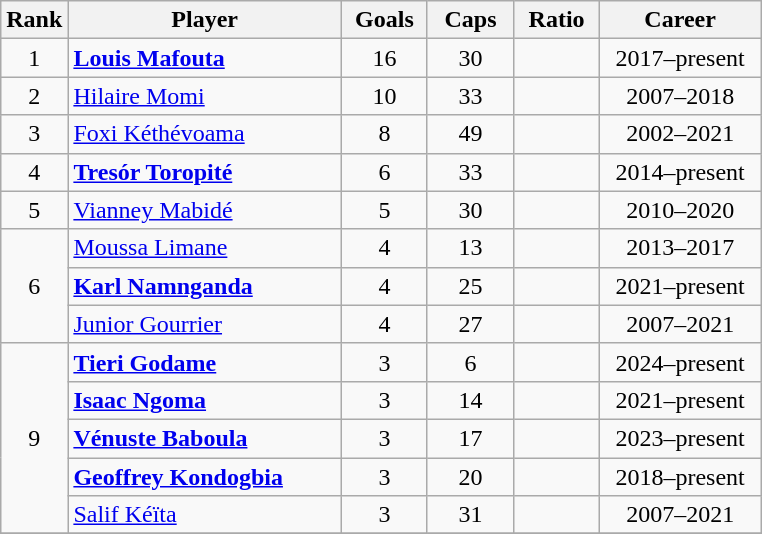<table class="wikitable sortable" style="text-align:center;">
<tr>
<th width=30px>Rank</th>
<th style="width:175px;">Player</th>
<th width=50px>Goals</th>
<th width=50px>Caps</th>
<th width=50px>Ratio</th>
<th style="width:100px;">Career</th>
</tr>
<tr>
<td>1</td>
<td align=left><strong><a href='#'>Louis Mafouta</a></strong></td>
<td>16</td>
<td>30</td>
<td></td>
<td>2017–present</td>
</tr>
<tr>
<td>2</td>
<td align=left><a href='#'>Hilaire Momi</a></td>
<td>10</td>
<td>33</td>
<td></td>
<td>2007–2018</td>
</tr>
<tr>
<td>3</td>
<td align=left><a href='#'>Foxi Kéthévoama</a></td>
<td>8</td>
<td>49</td>
<td></td>
<td>2002–2021</td>
</tr>
<tr>
<td>4</td>
<td align=left><strong><a href='#'>Tresór Toropité</a></strong></td>
<td>6</td>
<td>33</td>
<td></td>
<td>2014–present</td>
</tr>
<tr>
<td>5</td>
<td align=left><a href='#'>Vianney Mabidé</a></td>
<td>5</td>
<td>30</td>
<td></td>
<td>2010–2020</td>
</tr>
<tr>
<td rowspan=3>6</td>
<td align=left><a href='#'>Moussa Limane</a></td>
<td>4</td>
<td>13</td>
<td></td>
<td>2013–2017</td>
</tr>
<tr>
<td align=left><strong><a href='#'>Karl Namnganda</a></strong></td>
<td>4</td>
<td>25</td>
<td></td>
<td>2021–present</td>
</tr>
<tr>
<td align=left><a href='#'>Junior Gourrier</a></td>
<td>4</td>
<td>27</td>
<td></td>
<td>2007–2021</td>
</tr>
<tr>
<td rowspan=5>9</td>
<td align=left><strong><a href='#'>Tieri Godame</a></strong></td>
<td>3</td>
<td>6</td>
<td></td>
<td>2024–present</td>
</tr>
<tr>
<td align=left><strong><a href='#'>Isaac Ngoma</a></strong></td>
<td>3</td>
<td>14</td>
<td></td>
<td>2021–present</td>
</tr>
<tr>
<td align=left><strong><a href='#'>Vénuste Baboula</a></strong></td>
<td>3</td>
<td>17</td>
<td></td>
<td>2023–present</td>
</tr>
<tr>
<td align=left><strong><a href='#'>Geoffrey Kondogbia</a></strong></td>
<td>3</td>
<td>20</td>
<td></td>
<td>2018–present</td>
</tr>
<tr>
<td align=left><a href='#'>Salif Kéïta</a></td>
<td>3</td>
<td>31</td>
<td></td>
<td>2007–2021</td>
</tr>
<tr>
</tr>
</table>
